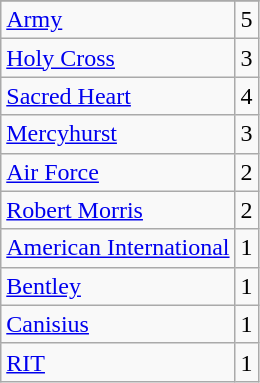<table class="wikitable">
<tr>
</tr>
<tr>
<td><a href='#'>Army</a></td>
<td>5</td>
</tr>
<tr>
<td><a href='#'>Holy Cross</a></td>
<td>3</td>
</tr>
<tr>
<td><a href='#'>Sacred Heart</a></td>
<td>4</td>
</tr>
<tr>
<td><a href='#'>Mercyhurst</a></td>
<td>3</td>
</tr>
<tr>
<td><a href='#'>Air Force</a></td>
<td>2</td>
</tr>
<tr>
<td><a href='#'>Robert Morris</a></td>
<td>2</td>
</tr>
<tr>
<td><a href='#'>American International</a></td>
<td>1</td>
</tr>
<tr>
<td><a href='#'>Bentley</a></td>
<td>1</td>
</tr>
<tr>
<td><a href='#'>Canisius</a></td>
<td>1</td>
</tr>
<tr>
<td><a href='#'>RIT</a></td>
<td>1</td>
</tr>
</table>
